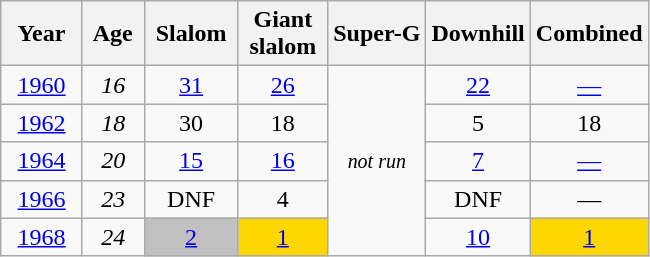<table class=wikitable style="text-align:center">
<tr>
<th>  Year  </th>
<th> Age </th>
<th> Slalom </th>
<th> Giant <br> slalom </th>
<th>Super-G</th>
<th>Downhill</th>
<th>Combined</th>
</tr>
<tr>
<td><a href='#'>1960</a></td>
<td><em>16</em></td>
<td><a href='#'>31</a></td>
<td><a href='#'>26</a></td>
<td rowspan=5><small><em>not run</em></small></td>
<td><a href='#'>22</a></td>
<td><a href='#'>—</a></td>
</tr>
<tr>
<td><a href='#'>1962</a></td>
<td><em>18</em></td>
<td>30</td>
<td>18</td>
<td>5</td>
<td>18</td>
</tr>
<tr>
<td><a href='#'>1964</a></td>
<td><em>20</em></td>
<td><a href='#'>15</a></td>
<td><a href='#'>16</a></td>
<td><a href='#'>7</a></td>
<td><a href='#'>—</a></td>
</tr>
<tr>
<td><a href='#'>1966</a></td>
<td><em>23</em></td>
<td>DNF</td>
<td>4</td>
<td>DNF</td>
<td>—</td>
</tr>
<tr>
<td><a href='#'>1968</a></td>
<td><em>24</em></td>
<td style="background:silver;"><a href='#'>2</a></td>
<td style="background:gold;"><a href='#'>1</a></td>
<td><a href='#'>10</a></td>
<td style="background:gold;"><a href='#'>1</a></td>
</tr>
</table>
